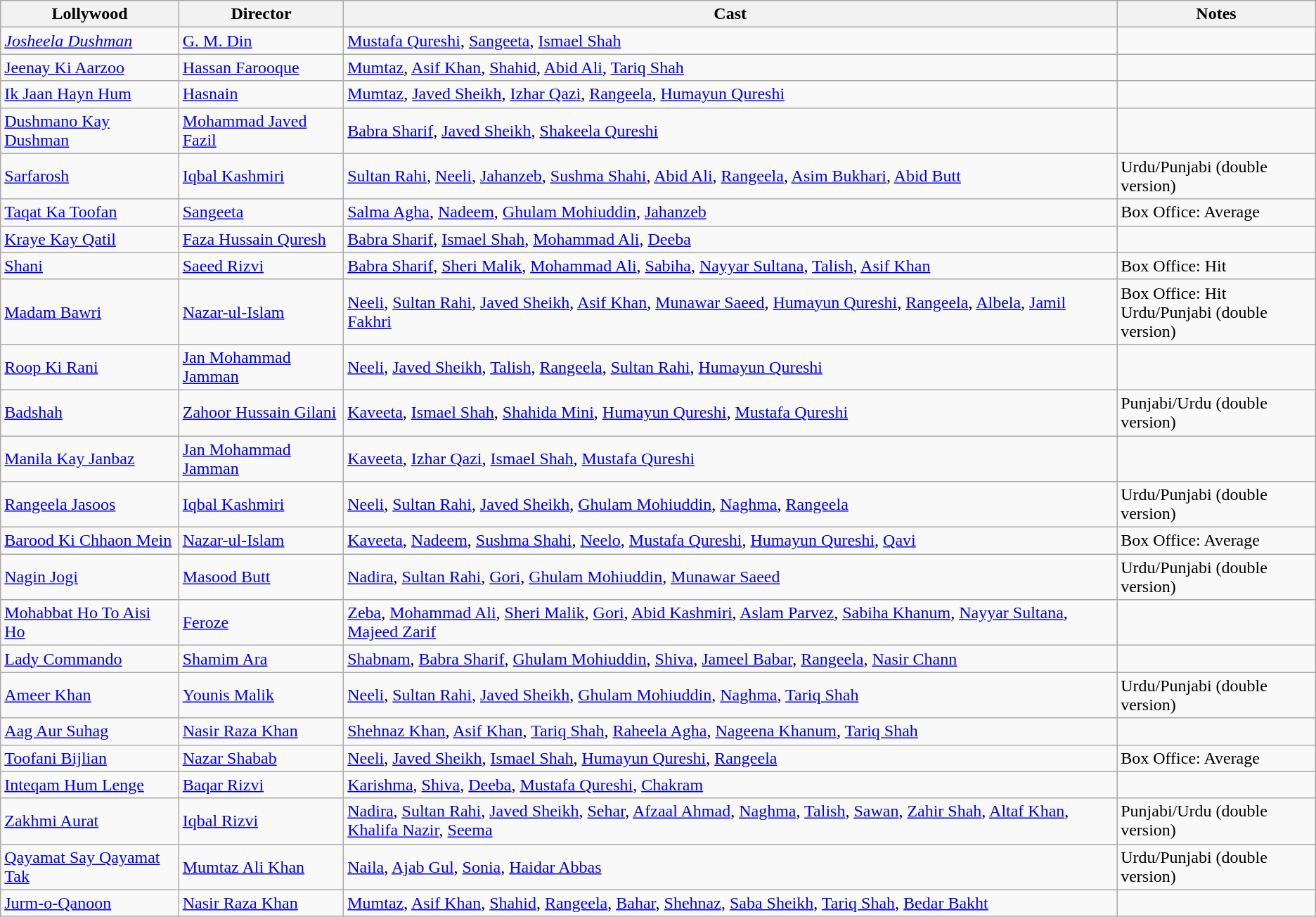<table class="wikitable">
<tr>
<th>Lollywood</th>
<th>Director</th>
<th>Cast</th>
<th>Notes</th>
</tr>
<tr>
<td><em><a href='#'>Josheela Dushman</a></em></td>
<td><a href='#'>G. M. Din</a></td>
<td><a href='#'>Mustafa Qureshi</a>, <a href='#'>Sangeeta</a>, <a href='#'>Ismael Shah</a></td>
<td></td>
</tr>
<tr>
<td><a href='#'>Jeenay Ki Aarzoo</a></td>
<td><a href='#'>Hassan Farooque</a></td>
<td><a href='#'>Mumtaz</a>, <a href='#'>Asif Khan</a>, <a href='#'>Shahid</a>, <a href='#'>Abid Ali</a>, <a href='#'>Tariq Shah</a></td>
<td></td>
</tr>
<tr>
<td><a href='#'>Ik Jaan Hayn Hum</a></td>
<td><a href='#'>Hasnain</a></td>
<td><a href='#'>Mumtaz</a>, <a href='#'>Javed Sheikh</a>, <a href='#'>Izhar Qazi</a>, <a href='#'>Rangeela</a>, <a href='#'>Humayun Qureshi</a></td>
<td></td>
</tr>
<tr>
<td><a href='#'>Dushmano Kay Dushman</a></td>
<td><a href='#'>Mohammad Javed Fazil</a></td>
<td><a href='#'>Babra Sharif</a>, <a href='#'>Javed Sheikh</a>, <a href='#'>Shakeela Qureshi</a></td>
<td></td>
</tr>
<tr>
<td><a href='#'>Sarfarosh</a></td>
<td><a href='#'>Iqbal Kashmiri</a></td>
<td><a href='#'>Sultan Rahi</a>, <a href='#'>Neeli</a>, <a href='#'>Jahanzeb</a>, <a href='#'>Sushma Shahi</a>, <a href='#'>Abid Ali</a>, <a href='#'>Rangeela</a>, <a href='#'>Asim Bukhari</a>, <a href='#'>Abid Butt</a></td>
<td>Urdu/Punjabi (double version)</td>
</tr>
<tr>
<td><a href='#'>Taqat Ka Toofan</a></td>
<td><a href='#'>Sangeeta</a></td>
<td><a href='#'>Salma Agha</a>, <a href='#'>Nadeem</a>, <a href='#'>Ghulam Mohiuddin</a>, <a href='#'>Jahanzeb</a></td>
<td>Box Office: Average</td>
</tr>
<tr>
<td><a href='#'>Kraye Kay Qatil</a></td>
<td><a href='#'>Faza Hussain Quresh</a></td>
<td><a href='#'>Babra Sharif</a>, <a href='#'>Ismael Shah</a>, <a href='#'>Mohammad Ali</a>, <a href='#'>Deeba</a></td>
<td></td>
</tr>
<tr>
<td><a href='#'>Shani</a></td>
<td><a href='#'>Saeed Rizvi</a></td>
<td><a href='#'>Babra Sharif</a>, <a href='#'>Sheri Malik</a>, <a href='#'>Mohammad Ali</a>, <a href='#'>Sabiha</a>, <a href='#'>Nayyar Sultana</a>, <a href='#'>Talish</a>, <a href='#'>Asif Khan</a></td>
<td>Box Office: Hit</td>
</tr>
<tr>
<td><a href='#'>Madam Bawri</a></td>
<td><a href='#'>Nazar-ul-Islam</a></td>
<td><a href='#'>Neeli</a>, <a href='#'>Sultan Rahi</a>, <a href='#'>Javed Sheikh</a>, <a href='#'>Asif Khan</a>, <a href='#'>Munawar Saeed</a>, <a href='#'>Humayun Qureshi</a>, <a href='#'>Rangeela</a>, <a href='#'>Albela</a>, <a href='#'>Jamil Fakhri</a></td>
<td>Box Office: Hit<br>Urdu/Punjabi (double version)</td>
</tr>
<tr>
<td><a href='#'>Roop Ki Rani</a></td>
<td><a href='#'>Jan Mohammad Jamman</a></td>
<td><a href='#'>Neeli</a>, <a href='#'>Javed Sheikh</a>, <a href='#'>Talish</a>, <a href='#'>Rangeela</a>, <a href='#'>Sultan Rahi</a>, <a href='#'>Humayun Qureshi</a></td>
<td></td>
</tr>
<tr>
<td><a href='#'>Badshah</a></td>
<td><a href='#'>Zahoor Hussain Gilani</a></td>
<td><a href='#'>Kaveeta</a>, <a href='#'>Ismael Shah</a>, <a href='#'>Shahida Mini</a>, <a href='#'>Humayun Qureshi</a>, <a href='#'>Mustafa Qureshi</a></td>
<td>Punjabi/Urdu (double version)</td>
</tr>
<tr>
<td><a href='#'>Manila Kay Janbaz</a></td>
<td><a href='#'>Jan Mohammad Jamman</a></td>
<td><a href='#'>Kaveeta</a>, <a href='#'>Izhar Qazi</a>, <a href='#'>Ismael Shah</a>, <a href='#'>Mustafa Qureshi</a></td>
<td></td>
</tr>
<tr>
<td><a href='#'>Rangeela Jasoos</a></td>
<td><a href='#'>Iqbal Kashmiri</a></td>
<td><a href='#'>Neeli</a>, <a href='#'>Sultan Rahi</a>, <a href='#'>Javed Sheikh</a>, <a href='#'>Ghulam Mohiuddin</a>, <a href='#'>Naghma</a>, <a href='#'>Rangeela</a></td>
<td>Urdu/Punjabi (double version)</td>
</tr>
<tr>
<td><a href='#'>Barood Ki Chhaon Mein</a></td>
<td><a href='#'>Nazar-ul-Islam</a></td>
<td><a href='#'>Kaveeta</a>, <a href='#'>Nadeem</a>, <a href='#'>Sushma Shahi</a>, <a href='#'>Neelo</a>, <a href='#'>Mustafa Qureshi</a>, <a href='#'>Humayun Qureshi</a>, <a href='#'>Qavi</a></td>
<td>Box Office: Average</td>
</tr>
<tr>
<td><a href='#'>Nagin Jogi</a></td>
<td><a href='#'>Masood Butt</a></td>
<td><a href='#'>Nadira</a>, <a href='#'>Sultan Rahi</a>, <a href='#'>Gori</a>, <a href='#'>Ghulam Mohiuddin</a>, <a href='#'>Munawar Saeed</a></td>
<td>Urdu/Punjabi (double version)</td>
</tr>
<tr>
<td><a href='#'>Mohabbat Ho To Aisi Ho</a></td>
<td><a href='#'>Feroze</a></td>
<td><a href='#'>Zeba</a>, <a href='#'>Mohammad Ali</a>, <a href='#'>Sheri Malik</a>, <a href='#'>Gori</a>, <a href='#'>Abid Kashmiri</a>, <a href='#'>Aslam Parvez</a>, <a href='#'>Sabiha Khanum</a>, <a href='#'>Nayyar Sultana</a>, <a href='#'>Majeed Zarif</a></td>
<td></td>
</tr>
<tr>
<td><a href='#'>Lady Commando</a></td>
<td><a href='#'>Shamim Ara</a></td>
<td><a href='#'>Shabnam</a>, <a href='#'>Babra Sharif</a>, <a href='#'>Ghulam Mohiuddin</a>, <a href='#'>Shiva</a>, <a href='#'>Jameel Babar</a>, <a href='#'>Rangeela</a>, <a href='#'>Nasir Chann</a></td>
</tr>
<tr>
<td><a href='#'>Ameer Khan</a></td>
<td><a href='#'>Younis Malik</a></td>
<td><a href='#'>Neeli</a>, <a href='#'>Sultan Rahi</a>, <a href='#'>Javed Sheikh</a>, <a href='#'>Ghulam Mohiuddin</a>, <a href='#'>Naghma</a>, <a href='#'>Tariq Shah</a></td>
<td>Urdu/Punjabi (double version)</td>
</tr>
<tr>
<td><a href='#'>Aag Aur Suhag</a></td>
<td><a href='#'>Nasir Raza Khan</a></td>
<td><a href='#'>Shehnaz Khan</a>, <a href='#'>Asif Khan</a>, <a href='#'>Tariq Shah</a>, <a href='#'>Raheela Agha</a>, <a href='#'>Nageena Khanum</a>, <a href='#'>Tariq Shah</a></td>
<td></td>
</tr>
<tr>
<td><a href='#'>Toofani Bijlian</a></td>
<td><a href='#'>Nazar Shabab</a></td>
<td><a href='#'>Neeli</a>, <a href='#'>Javed Sheikh</a>, <a href='#'>Ismael Shah</a>, <a href='#'>Humayun Qureshi</a>, <a href='#'>Rangeela</a></td>
<td>Box Office: Average</td>
</tr>
<tr>
<td><a href='#'>Inteqam Hum Lenge</a></td>
<td><a href='#'>Baqar Rizvi</a></td>
<td><a href='#'>Karishma</a>, <a href='#'>Shiva</a>, <a href='#'>Deeba</a>, <a href='#'>Mustafa Qureshi</a>, <a href='#'>Chakram</a></td>
<td></td>
</tr>
<tr>
<td><a href='#'>Zakhmi Aurat</a></td>
<td><a href='#'>Iqbal Rizvi</a></td>
<td><a href='#'>Nadira</a>, <a href='#'>Sultan Rahi</a>, <a href='#'>Javed Sheikh</a>, <a href='#'>Sehar</a>, <a href='#'>Afzaal Ahmad</a>, <a href='#'>Naghma</a>, <a href='#'>Talish</a>, <a href='#'>Sawan</a>, <a href='#'>Zahir Shah</a>, <a href='#'>Altaf Khan</a>, <a href='#'>Khalifa Nazir</a>, <a href='#'>Seema</a></td>
<td>Punjabi/Urdu (double version)</td>
</tr>
<tr>
<td><a href='#'>Qayamat Say Qayamat Tak</a></td>
<td><a href='#'>Mumtaz Ali Khan</a></td>
<td><a href='#'>Naila</a>, <a href='#'>Ajab Gul</a>, <a href='#'>Sonia</a>, <a href='#'>Haidar Abbas</a></td>
<td>Urdu/Punjabi (double version)</td>
</tr>
<tr>
<td><a href='#'>Jurm-o-Qanoon</a></td>
<td><a href='#'>Nasir Raza Khan</a></td>
<td><a href='#'>Mumtaz</a>, <a href='#'>Asif Khan</a>, <a href='#'>Shahid</a>, <a href='#'>Rangeela</a>, <a href='#'>Bahar</a>, <a href='#'>Shehnaz</a>, <a href='#'>Saba Sheikh</a>, <a href='#'>Tariq Shah</a>, <a href='#'>Bedar Bakht</a></td>
<td></td>
</tr>
</table>
